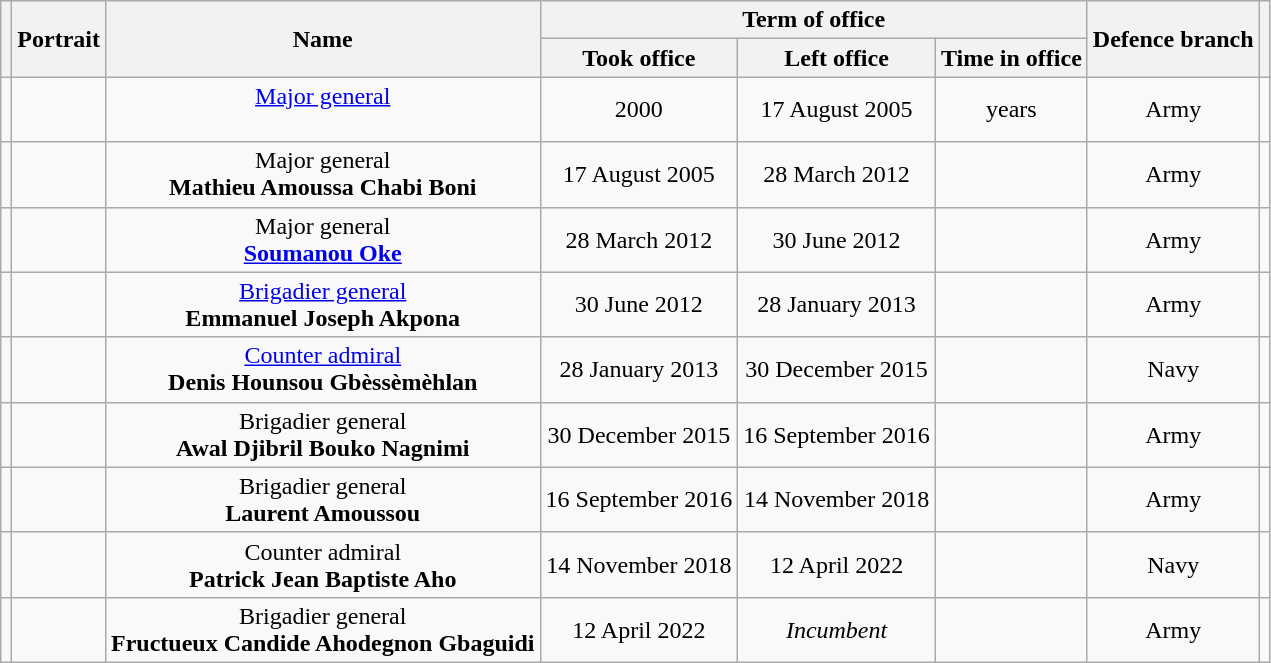<table class="wikitable" style="text-align:center">
<tr>
<th rowspan=2></th>
<th rowspan=2>Portrait</th>
<th rowspan=2>Name<br></th>
<th colspan=3>Term of office</th>
<th rowspan=2>Defence branch</th>
<th rowspan=2></th>
</tr>
<tr>
<th>Took office</th>
<th>Left office</th>
<th>Time in office</th>
</tr>
<tr>
<td></td>
<td></td>
<td><a href='#'>Major general</a><br><strong></strong><br></td>
<td>2000</td>
<td>17 August 2005</td>
<td> years</td>
<td>Army</td>
<td></td>
</tr>
<tr>
<td></td>
<td></td>
<td>Major general<br><strong>Mathieu Amoussa Chabi Boni</strong><br></td>
<td>17 August 2005</td>
<td>28 March 2012</td>
<td></td>
<td>Army</td>
<td></td>
</tr>
<tr>
<td></td>
<td></td>
<td>Major general<br><strong><a href='#'>Soumanou Oke</a></strong><br></td>
<td>28 March 2012</td>
<td>30 June 2012</td>
<td></td>
<td>Army</td>
<td></td>
</tr>
<tr>
<td></td>
<td></td>
<td><a href='#'>Brigadier general</a><br><strong>Emmanuel Joseph Akpona</strong><br></td>
<td>30 June 2012</td>
<td>28 January 2013</td>
<td></td>
<td>Army</td>
<td></td>
</tr>
<tr>
<td></td>
<td></td>
<td><a href='#'>Counter admiral</a><br><strong>Denis Hounsou Gbèssèmèhlan</strong></td>
<td>28 January 2013</td>
<td>30 December 2015</td>
<td></td>
<td>Navy</td>
<td></td>
</tr>
<tr>
<td></td>
<td></td>
<td>Brigadier general <br><strong>Awal Djibril Bouko Nagnimi</strong></td>
<td>30 December 2015</td>
<td>16 September 2016</td>
<td></td>
<td>Army</td>
<td></td>
</tr>
<tr>
<td></td>
<td></td>
<td>Brigadier general <br><strong>Laurent Amoussou</strong></td>
<td>16 September 2016</td>
<td>14 November 2018</td>
<td></td>
<td>Army</td>
<td></td>
</tr>
<tr>
<td></td>
<td></td>
<td>Counter admiral<br><strong>Patrick Jean Baptiste Aho</strong><br></td>
<td>14 November 2018</td>
<td>12 April 2022</td>
<td></td>
<td>Navy</td>
<td></td>
</tr>
<tr>
<td></td>
<td></td>
<td>Brigadier general<br><strong>Fructueux Candide Ahodegnon Gbaguidi</strong></td>
<td>12 April 2022</td>
<td><em>Incumbent</em></td>
<td></td>
<td>Army</td>
<td></td>
</tr>
</table>
